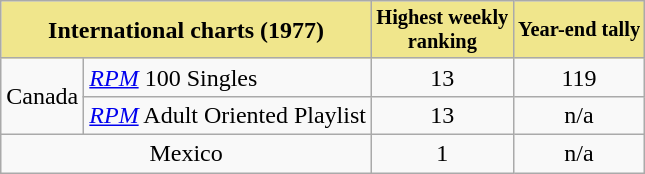<table class="wikitable">
<tr>
<th align="left" style="background: #F0E68C" colspan="2">International charts (1977)</th>
<th align="left" style="background: #F0E68C; font-size: 85%">Highest weekly <br> ranking</th>
<th align="left" style="background: #F0E68C; font-size: 85%">Year-end tally</th>
</tr>
<tr>
<td align="left" rowspan="2">Canada</td>
<td><a href='#'><em>RPM</em></a> 100 Singles</td>
<td style="text-align: center">13 </td>
<td style="text-align: center">119 </td>
</tr>
<tr>
<td align="left"><a href='#'><em>RPM</em></a> Adult Oriented Playlist</td>
<td style="text-align: center">13 </td>
<td style="text-align: center">n/a</td>
</tr>
<tr>
<td align="left" colspan="2" style="text-align: center">Mexico</td>
<td style="text-align: center">1</td>
<td style="text-align: center">n/a</td>
</tr>
</table>
